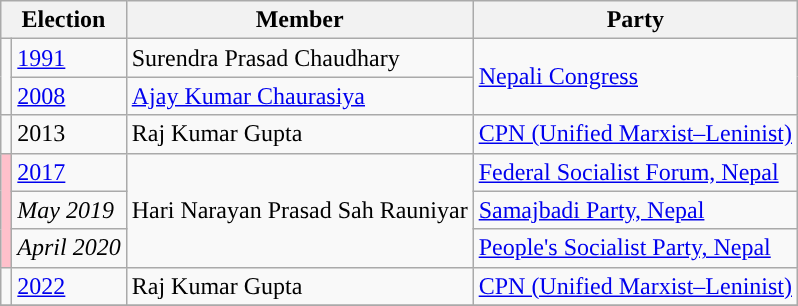<table class="wikitable">
<tr>
<th colspan="2">Election</th>
<th>Member</th>
<th>Party</th>
</tr>
<tr>
<td rowspan="2" style="background-color:"></td>
<td><a href='#'>1991</a></td>
<td>Surendra Prasad Chaudhary</td>
<td rowspan="2"><a href='#'>Nepali Congress</a></td>
</tr>
<tr>
<td><a href='#'>2008</a></td>
<td><a href='#'>Ajay Kumar Chaurasiya</a></td>
</tr>
<tr>
<td style="background-color:"></td>
<td>2013</td>
<td>Raj Kumar Gupta</td>
<td><a href='#'>CPN (Unified Marxist–Leninist)</a></td>
</tr>
<tr>
<td rowspan="3" style="background-color:pink"></td>
<td><a href='#'>2017</a></td>
<td rowspan="3">Hari Narayan Prasad Sah Rauniyar</td>
<td><a href='#'>Federal Socialist Forum, Nepal</a></td>
</tr>
<tr>
<td><em>May 2019</em></td>
<td><a href='#'>Samajbadi Party, Nepal</a></td>
</tr>
<tr>
<td><em>April 2020</em></td>
<td><a href='#'>People's Socialist Party, Nepal</a></td>
</tr>
<tr>
<td style="background-color:"></td>
<td><a href='#'>2022</a></td>
<td>Raj Kumar Gupta</td>
<td><a href='#'>CPN (Unified Marxist–Leninist)</a></td>
</tr>
<tr>
</tr>
</table>
